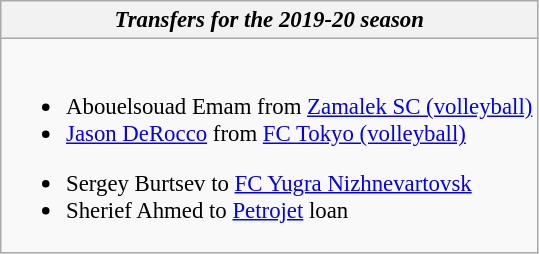<table class="wikitable collapsible collapsed" style="font-size:95%;">
<tr>
<th><em>Transfers for the 2019-20 season</em></th>
</tr>
<tr>
<td><br>
<ul><li> Abouelsouad Emam from <a href='#'>Zamalek SC (volleyball)</a></li><li> <a href='#'>Jason DeRocco</a> from  <a href='#'>FC Tokyo (volleyball)</a></li></ul><ul><li> Sergey Burtsev to  <a href='#'>FC Yugra Nizhnevartovsk</a></li><li> Sherief Ahmed to <a href='#'>Petrojet</a> loan</li></ul></td>
</tr>
</table>
